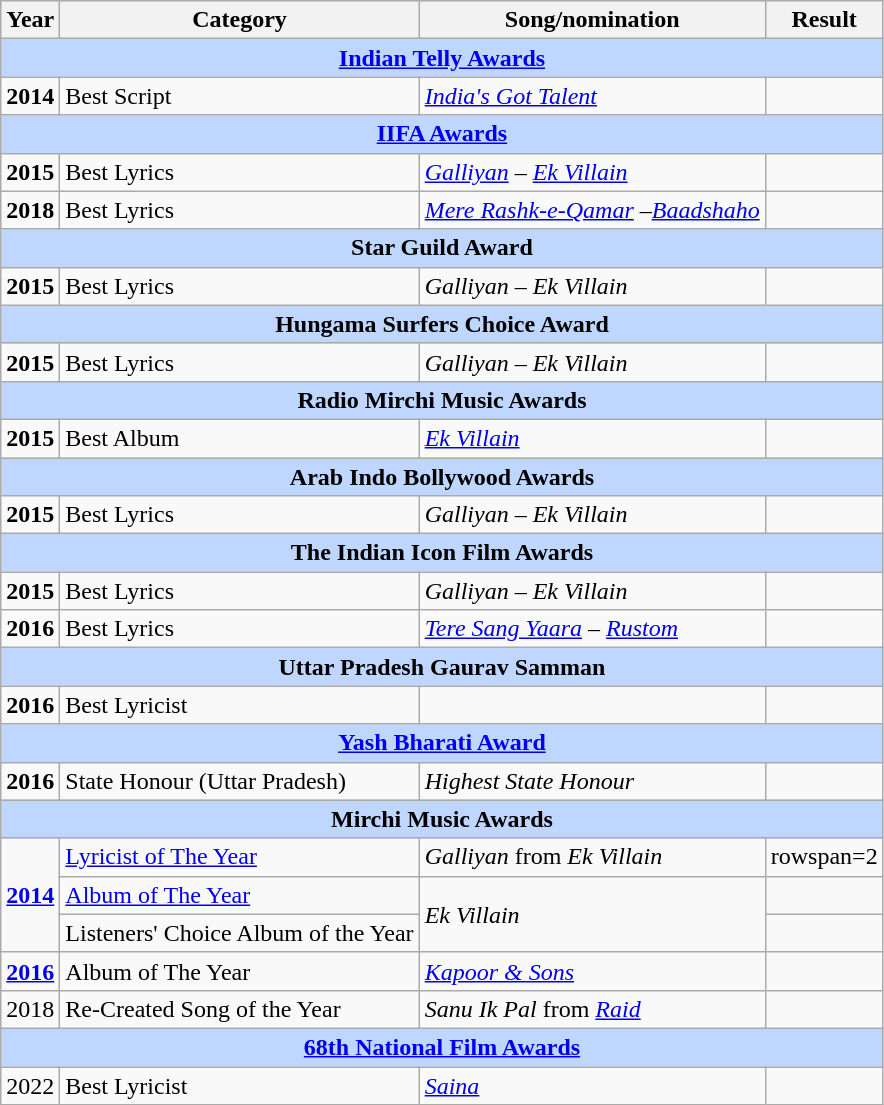<table class="wikitable">
<tr>
<th>Year</th>
<th>Category</th>
<th>Song/nomination</th>
<th>Result</th>
</tr>
<tr style="background:#bfd7ff;">
<td colspan="4" style="text-align:center;"><strong><a href='#'>Indian Telly Awards</a></strong></td>
</tr>
<tr>
<td><strong>2014</strong></td>
<td>Best Script</td>
<td><em><a href='#'>India's Got Talent</a></em></td>
<td></td>
</tr>
<tr style="background:#bfd7ff;">
<td colspan="4" style="text-align:center;"><strong><a href='#'>IIFA Awards</a></strong></td>
</tr>
<tr>
<td><strong>2015</strong></td>
<td>Best Lyrics</td>
<td><em> <a href='#'>Galliyan</a> – <a href='#'>Ek Villain</a></em></td>
<td></td>
</tr>
<tr>
<td><strong>2018</strong></td>
<td>Best Lyrics</td>
<td><em><a href='#'>Mere Rashk-e-Qamar</a> –<a href='#'>Baadshaho</a></em></td>
<td></td>
</tr>
<tr style="background:#bfd7ff;">
<td colspan="4" style="text-align:center;"><strong>Star Guild Award</strong></td>
</tr>
<tr>
<td><strong>2015</strong></td>
<td>Best Lyrics</td>
<td><em>Galliyan – Ek Villain</em></td>
<td></td>
</tr>
<tr style="background:#bfd7ff;">
<td colspan="4" style="text-align:center;"><strong>Hungama Surfers Choice Award</strong></td>
</tr>
<tr>
<td><strong>2015</strong></td>
<td>Best Lyrics</td>
<td><em>Galliyan – Ek Villain</em></td>
<td></td>
</tr>
<tr style="background:#bfd7ff;">
<td colspan="4" style="text-align:center;"><strong>Radio Mirchi Music Awards</strong></td>
</tr>
<tr>
<td><strong>2015</strong></td>
<td>Best Album</td>
<td><em><a href='#'>Ek Villain</a></em></td>
<td></td>
</tr>
<tr style="background:#bfd7ff;">
<td colspan="4" style="text-align:center;"><strong>Arab Indo Bollywood Awards</strong></td>
</tr>
<tr>
<td><strong>2015</strong></td>
<td>Best Lyrics</td>
<td><em>Galliyan – Ek Villain</em></td>
<td></td>
</tr>
<tr style="background:#bfd7ff;">
<td colspan="4" style="text-align:center;"><strong>The Indian Icon Film Awards</strong></td>
</tr>
<tr>
<td><strong>2015</strong></td>
<td>Best Lyrics</td>
<td><em>Galliyan – Ek Villain</em></td>
<td></td>
</tr>
<tr>
<td><strong>2016</strong></td>
<td>Best Lyrics</td>
<td><em><a href='#'>Tere Sang Yaara</a> – <a href='#'>Rustom</a></em></td>
<td></td>
</tr>
<tr style="background:#bfd7ff;">
<td colspan="4" style="text-align:center;"><strong>Uttar Pradesh Gaurav Samman</strong></td>
</tr>
<tr>
<td><strong>2016</strong></td>
<td>Best Lyricist</td>
<td></td>
<td></td>
</tr>
<tr style="background:#bfd7ff;">
<td colspan="4" style="text-align:center;"><strong><a href='#'>Yash Bharati Award</a></strong></td>
</tr>
<tr>
<td><strong>2016</strong></td>
<td>State Honour (Uttar Pradesh)</td>
<td><em>Highest State Honour</em></td>
<td></td>
</tr>
<tr style="background:#bfd7ff;">
<td colspan="4" style="text-align:center;"><strong>Mirchi Music Awards</strong></td>
</tr>
<tr>
<td rowspan=3><strong><a href='#'>2014</a></strong></td>
<td><a href='#'>Lyricist of The Year</a></td>
<td><em>Galliyan</em> from <em>Ek Villain</em></td>
<td>rowspan=2 </td>
</tr>
<tr>
<td><a href='#'>Album of The Year</a></td>
<td rowspan=2><em>Ek Villain</em></td>
</tr>
<tr>
<td>Listeners' Choice Album of the Year</td>
<td></td>
</tr>
<tr>
<td><strong><a href='#'>2016</a></strong></td>
<td>Album of The Year</td>
<td><em><a href='#'>Kapoor & Sons</a></em></td>
<td></td>
</tr>
<tr>
<td>2018</td>
<td>Re-Created Song of the Year</td>
<td><em>Sanu Ik Pal</em> from <em><a href='#'>Raid</a></em></td>
<td></td>
</tr>
<tr style="background:#bfd7ff;">
<td colspan="4" style="text-align:center;"><strong><a href='#'>68th National Film Awards</a></strong></td>
</tr>
<tr>
<td>2022</td>
<td>Best Lyricist</td>
<td><em><a href='#'>Saina</a></em></td>
<td></td>
</tr>
</table>
